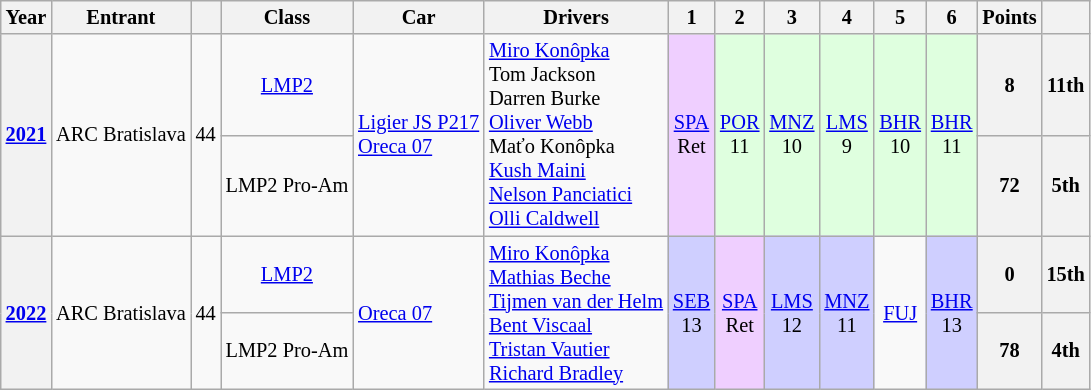<table class="wikitable" style="text-align:center; font-size:85%">
<tr>
<th>Year</th>
<th>Entrant</th>
<th></th>
<th>Class</th>
<th>Car</th>
<th>Drivers</th>
<th>1</th>
<th>2</th>
<th>3</th>
<th>4</th>
<th>5</th>
<th>6</th>
<th>Points</th>
<th></th>
</tr>
<tr>
<th rowspan=2><a href='#'>2021</a></th>
<td rowspan=2> ARC Bratislava</td>
<td rowspan=2>44</td>
<td><a href='#'>LMP2</a></td>
<td rowspan=2 align="left"><a href='#'>Ligier JS P217</a><br><a href='#'>Oreca 07</a></td>
<td rowspan=2 align="left"> <a href='#'>Miro Konôpka</a><br> Tom Jackson<br> Darren Burke<br> <a href='#'>Oliver Webb</a><br> Maťo Konôpka<br> <a href='#'>Kush Maini</a><br> <a href='#'>Nelson Panciatici</a><br> <a href='#'>Olli Caldwell</a></td>
<td rowspan=2 style="background-color:#EFCFFF;"><a href='#'>SPA</a><br>Ret</td>
<td rowspan=2 style="background-color:#dfffdf;"><a href='#'>POR</a><br>11</td>
<td rowspan=2 style="background-color:#dfffdf;"><a href='#'>MNZ</a><br>10</td>
<td rowspan=2 style="background-color:#dfffdf;"><a href='#'>LMS</a><br>9</td>
<td rowspan=2 style="background-color:#dfffdf;"><a href='#'>BHR</a><br>10</td>
<td rowspan=2 style="background-color:#dfffdf;"><a href='#'>BHR</a><br>11</td>
<th>8</th>
<th>11th</th>
</tr>
<tr>
<td>LMP2 Pro-Am</td>
<th>72</th>
<th>5th</th>
</tr>
<tr>
<th rowspan=2><a href='#'>2022</a></th>
<td rowspan=2> ARC Bratislava</td>
<td rowspan=2>44</td>
<td><a href='#'>LMP2</a></td>
<td rowspan=2 align="left"><a href='#'>Oreca 07</a></td>
<td rowspan=2 align="left"> <a href='#'>Miro Konôpka</a><br> <a href='#'>Mathias Beche</a><br> <a href='#'>Tijmen van der Helm</a><br> <a href='#'>Bent Viscaal</a><br> <a href='#'>Tristan Vautier</a><br> <a href='#'>Richard Bradley</a></td>
<td rowspan=2 style="background-color:#CFCFFF;"><a href='#'>SEB</a><br>13</td>
<td rowspan=2 style="background-color:#EFCFFF;"><a href='#'>SPA</a><br>Ret</td>
<td rowspan=2 style="background-color:#CFCFFF;"><a href='#'>LMS</a><br>12</td>
<td rowspan=2 style="background-color:#CFCFFF;"><a href='#'>MNZ</a><br>11</td>
<td rowspan=2><a href='#'>FUJ</a></td>
<td rowspan=2 style="background-color:#CFCFFF;"><a href='#'>BHR</a><br>13</td>
<th>0</th>
<th>15th</th>
</tr>
<tr>
<td>LMP2 Pro-Am</td>
<th>78</th>
<th>4th</th>
</tr>
</table>
